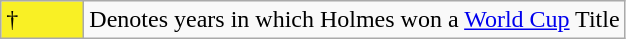<table class="wikitable">
<tr>
<td style="background:#f9f025; width:3em;">†</td>
<td>Denotes years in which Holmes won a <a href='#'>World Cup</a> Title</td>
</tr>
</table>
